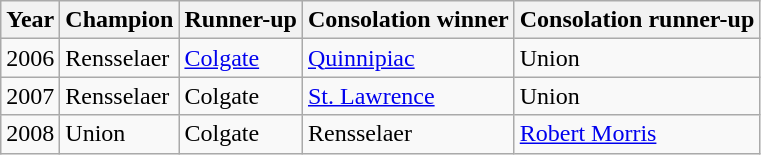<table class="wikitable">
<tr>
<th>Year</th>
<th>Champion</th>
<th>Runner-up</th>
<th>Consolation winner</th>
<th>Consolation runner-up</th>
</tr>
<tr>
<td>2006</td>
<td>Rensselaer</td>
<td><a href='#'>Colgate</a></td>
<td><a href='#'>Quinnipiac</a></td>
<td>Union</td>
</tr>
<tr>
<td>2007</td>
<td>Rensselaer</td>
<td>Colgate</td>
<td><a href='#'>St. Lawrence</a></td>
<td>Union</td>
</tr>
<tr>
<td>2008</td>
<td>Union</td>
<td>Colgate</td>
<td>Rensselaer</td>
<td><a href='#'>Robert Morris</a></td>
</tr>
</table>
